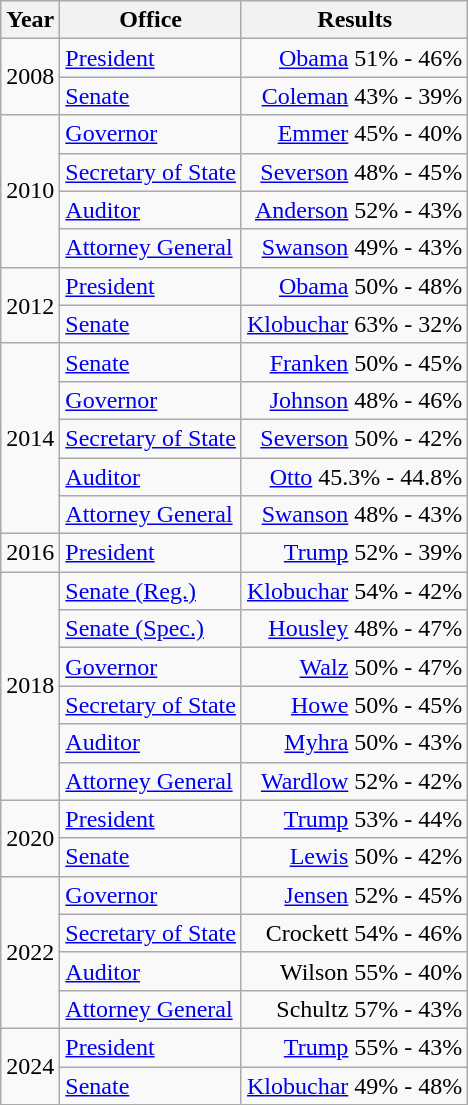<table class=wikitable>
<tr>
<th>Year</th>
<th>Office</th>
<th>Results</th>
</tr>
<tr>
<td rowspan=2>2008</td>
<td><a href='#'>President</a></td>
<td align="right" ><a href='#'>Obama</a> 51% - 46%</td>
</tr>
<tr>
<td><a href='#'>Senate</a></td>
<td align="right" ><a href='#'>Coleman</a> 43% - 39%</td>
</tr>
<tr>
<td rowspan=4>2010</td>
<td><a href='#'>Governor</a></td>
<td align="right" ><a href='#'>Emmer</a> 45% - 40%</td>
</tr>
<tr>
<td><a href='#'>Secretary of State</a></td>
<td align="right" ><a href='#'>Severson</a> 48% - 45%</td>
</tr>
<tr>
<td><a href='#'>Auditor</a></td>
<td align="right" ><a href='#'>Anderson</a> 52% - 43%</td>
</tr>
<tr>
<td><a href='#'>Attorney General</a></td>
<td align="right" ><a href='#'>Swanson</a> 49% - 43%</td>
</tr>
<tr>
<td rowspan=2>2012</td>
<td><a href='#'>President</a></td>
<td align="right" ><a href='#'>Obama</a> 50% - 48%</td>
</tr>
<tr>
<td><a href='#'>Senate</a></td>
<td align="right" ><a href='#'>Klobuchar</a> 63% - 32%</td>
</tr>
<tr>
<td rowspan=5>2014</td>
<td><a href='#'>Senate</a></td>
<td align="right" ><a href='#'>Franken</a> 50% - 45%</td>
</tr>
<tr>
<td><a href='#'>Governor</a></td>
<td align="right" ><a href='#'>Johnson</a> 48% - 46%</td>
</tr>
<tr>
<td><a href='#'>Secretary of State</a></td>
<td align="right" ><a href='#'>Severson</a> 50% - 42%</td>
</tr>
<tr>
<td><a href='#'>Auditor</a></td>
<td align="right" ><a href='#'>Otto</a> 45.3% - 44.8%</td>
</tr>
<tr>
<td><a href='#'>Attorney General</a></td>
<td align="right" ><a href='#'>Swanson</a> 48% - 43%</td>
</tr>
<tr>
<td>2016</td>
<td><a href='#'>President</a></td>
<td align="right" ><a href='#'>Trump</a> 52% - 39%</td>
</tr>
<tr>
<td rowspan=6>2018</td>
<td><a href='#'>Senate (Reg.)</a></td>
<td align="right" ><a href='#'>Klobuchar</a> 54% - 42%</td>
</tr>
<tr>
<td><a href='#'>Senate (Spec.)</a></td>
<td align="right" ><a href='#'>Housley</a> 48% - 47%</td>
</tr>
<tr>
<td><a href='#'>Governor</a></td>
<td align="right" ><a href='#'>Walz</a> 50% - 47%</td>
</tr>
<tr>
<td><a href='#'>Secretary of State</a></td>
<td align="right" ><a href='#'>Howe</a> 50% - 45%</td>
</tr>
<tr>
<td><a href='#'>Auditor</a></td>
<td align="right" ><a href='#'>Myhra</a> 50% - 43%</td>
</tr>
<tr>
<td><a href='#'>Attorney General</a></td>
<td align="right" ><a href='#'>Wardlow</a> 52% - 42%</td>
</tr>
<tr>
<td rowspan=2>2020</td>
<td><a href='#'>President</a></td>
<td align="right" ><a href='#'>Trump</a> 53% - 44%</td>
</tr>
<tr>
<td><a href='#'>Senate</a></td>
<td align="right" ><a href='#'>Lewis</a> 50% - 42%</td>
</tr>
<tr>
<td rowspan=4>2022</td>
<td><a href='#'>Governor</a></td>
<td align="right" ><a href='#'>Jensen</a> 52% - 45%</td>
</tr>
<tr>
<td><a href='#'>Secretary of State</a></td>
<td align="right" >Crockett 54% - 46%</td>
</tr>
<tr>
<td><a href='#'>Auditor</a></td>
<td align="right" >Wilson 55% - 40%</td>
</tr>
<tr>
<td><a href='#'>Attorney General</a></td>
<td align="right" >Schultz 57% - 43%</td>
</tr>
<tr>
<td rowspan=2>2024</td>
<td><a href='#'>President</a></td>
<td align="right" ><a href='#'>Trump</a> 55% - 43%</td>
</tr>
<tr>
<td><a href='#'>Senate</a></td>
<td align="right" ><a href='#'>Klobuchar</a> 49% - 48%</td>
</tr>
</table>
